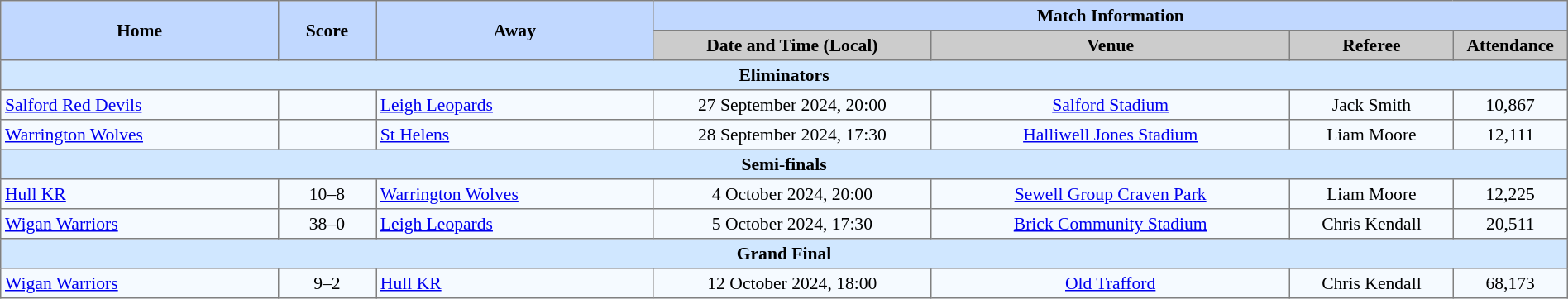<table border=1 style="border-collapse:collapse; font-size:90%; text-align:center;" cellpadding=3 cellspacing=0 width=100%>
<tr style="background:#c1d8ff;">
<th scope="col" rowspan=2 width=17%>Home</th>
<th scope="col" rowspan=2 width=6%>Score</th>
<th scope="col" rowspan=2 width=17%>Away</th>
<th colspan=4>Match Information</th>
</tr>
<tr style="background:#cccccc;">
<th scope="col" width=17%>Date and Time (Local)</th>
<th scope="col" width=22%>Venue</th>
<th scope="col" width=10%>Referee</th>
<th scope="col" width=7%>Attendance</th>
</tr>
<tr style="background:#d0e7ff;">
<td colspan=7><strong>Eliminators</strong></td>
</tr>
<tr style="background:#f5faff;">
<td style="text-align:left;"> <a href='#'>Salford Red Devils</a></td>
<td></td>
<td style="text-align:left;"> <a href='#'>Leigh Leopards</a></td>
<td>27 September 2024, 20:00</td>
<td><a href='#'>Salford Stadium</a></td>
<td>Jack Smith</td>
<td>10,867</td>
</tr>
<tr style="background:#f5faff;">
<td style="text-align:left;"> <a href='#'>Warrington Wolves</a></td>
<td> </td>
<td style="text-align:left;"> <a href='#'>St Helens</a></td>
<td>28 September 2024, 17:30</td>
<td><a href='#'>Halliwell Jones Stadium</a></td>
<td>Liam Moore</td>
<td>12,111</td>
</tr>
<tr style="background:#d0e7ff;">
<td colspan=7><strong>Semi-finals</strong></td>
</tr>
<tr style="background:#f5faff;">
<td style="text-align:left;"> <a href='#'>Hull KR</a></td>
<td>10–8</td>
<td style="text-align:left;"> <a href='#'>Warrington Wolves</a></td>
<td>4 October 2024, 20:00</td>
<td><a href='#'>Sewell Group Craven Park</a></td>
<td>Liam Moore</td>
<td>12,225</td>
</tr>
<tr style="background:#f5faff;">
<td style="text-align:left;"> <a href='#'>Wigan Warriors</a></td>
<td>38–0</td>
<td style="text-align:left;"> <a href='#'>Leigh Leopards</a></td>
<td>5 October 2024, 17:30</td>
<td><a href='#'>Brick Community Stadium</a></td>
<td>Chris Kendall</td>
<td>20,511</td>
</tr>
<tr style="background:#d0e7ff;">
<td colspan=7><strong>Grand Final</strong></td>
</tr>
<tr style="background:#f5faff;">
<td style="text-align:left;"> <a href='#'>Wigan Warriors</a></td>
<td>9–2</td>
<td style="text-align:left;"> <a href='#'>Hull KR</a></td>
<td>12 October 2024, 18:00</td>
<td><a href='#'>Old Trafford</a></td>
<td>Chris Kendall</td>
<td>68,173</td>
</tr>
</table>
